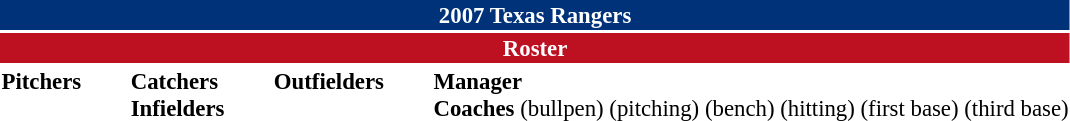<table class="toccolours" style="font-size: 95%;">
<tr>
<th colspan="10" style="background:#003279; color:#fff; text-align:center;">2007 Texas Rangers</th>
</tr>
<tr>
<td colspan="10" style="background:#bd1021; color:white; text-align:center;"><strong>Roster</strong></td>
</tr>
<tr>
<td valign="top"><strong>Pitchers</strong><br>























</td>
<td style="width:25px;"></td>
<td valign="top"><strong>Catchers</strong><br>



<strong>Infielders</strong>







</td>
<td style="width:25px;"></td>
<td valign="top"><strong>Outfielders</strong><br>











</td>
<td style="width:25px;"></td>
<td valign="top"><strong>Manager</strong><br>
<strong>Coaches</strong>
 (bullpen)
 (pitching)
 (bench)
 (hitting)
 (first base)
 (third base)</td>
</tr>
</table>
